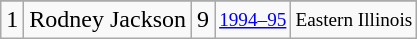<table class="wikitable">
<tr>
</tr>
<tr>
<td>1</td>
<td>Rodney Jackson</td>
<td>9</td>
<td style="font-size:80%;"><a href='#'>1994–95</a></td>
<td style="font-size:80%;">Eastern Illinois</td>
</tr>
</table>
